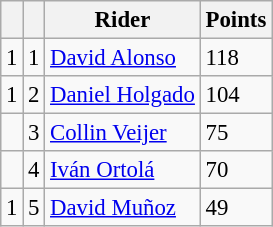<table class="wikitable" style="font-size: 95%;">
<tr>
<th></th>
<th></th>
<th>Rider</th>
<th>Points</th>
</tr>
<tr>
<td> 1</td>
<td align=center>1</td>
<td> <a href='#'>David Alonso</a></td>
<td align=left>118</td>
</tr>
<tr>
<td> 1</td>
<td align=center>2</td>
<td> <a href='#'>Daniel Holgado</a></td>
<td align=left>104</td>
</tr>
<tr>
<td></td>
<td align=center>3</td>
<td> <a href='#'>Collin Veijer</a></td>
<td align=left>75</td>
</tr>
<tr>
<td></td>
<td align=center>4</td>
<td> <a href='#'>Iván Ortolá</a></td>
<td align=left>70</td>
</tr>
<tr>
<td> 1</td>
<td align=center>5</td>
<td> <a href='#'>David Muñoz</a></td>
<td align=left>49</td>
</tr>
</table>
